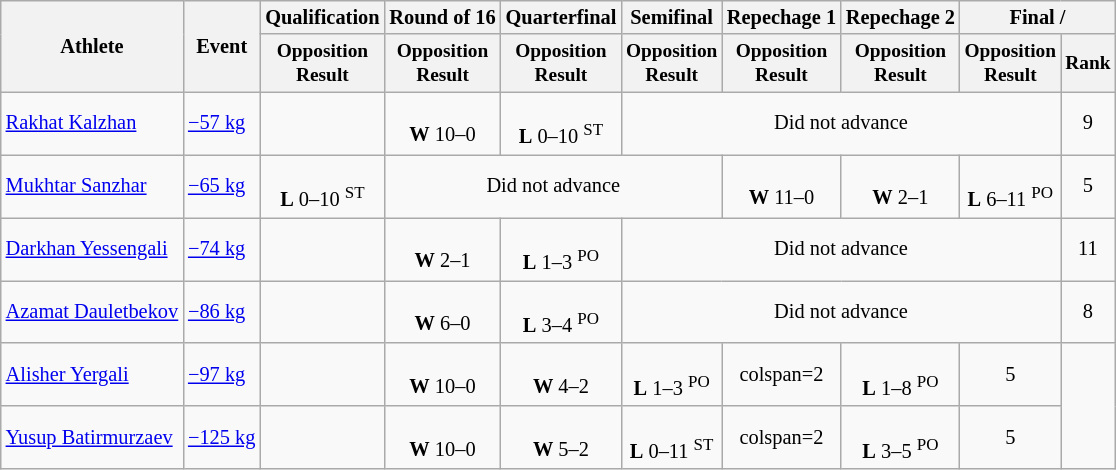<table class=wikitable style=font-size:85%;text-align:center>
<tr>
<th rowspan="2">Athlete</th>
<th rowspan="2">Event</th>
<th>Qualification</th>
<th>Round of 16</th>
<th>Quarterfinal</th>
<th>Semifinal</th>
<th>Repechage 1</th>
<th>Repechage 2</th>
<th colspan=2>Final / </th>
</tr>
<tr style="font-size: 95%">
<th>Opposition<br>Result</th>
<th>Opposition<br>Result</th>
<th>Opposition<br>Result</th>
<th>Opposition<br>Result</th>
<th>Opposition<br>Result</th>
<th>Opposition<br>Result</th>
<th>Opposition<br>Result</th>
<th>Rank</th>
</tr>
<tr>
<td align=left><a href='#'>Rakhat Kalzhan</a></td>
<td align=left><a href='#'>−57 kg</a></td>
<td></td>
<td><br><strong>W</strong> 10–0</td>
<td><br><strong>L</strong> 0–10 <sup>ST</sup></td>
<td colspan=4>Did not advance</td>
<td>9</td>
</tr>
<tr>
<td align=left><a href='#'>Mukhtar Sanzhar</a></td>
<td align=left><a href='#'>−65 kg</a></td>
<td><br><strong>L</strong> 0–10 <sup>ST</sup></td>
<td colspan=3>Did not advance</td>
<td><br><strong>W</strong> 11–0</td>
<td><br><strong>W</strong> 2–1</td>
<td><br><strong>L</strong> 6–11 <sup>PO</sup></td>
<td>5</td>
</tr>
<tr>
<td align=left><a href='#'>Darkhan Yessengali</a></td>
<td align=left><a href='#'>−74 kg</a></td>
<td></td>
<td><br><strong>W</strong> 2–1</td>
<td><br><strong>L</strong> 1–3 <sup>PO</sup></td>
<td colspan=4>Did not advance</td>
<td>11</td>
</tr>
<tr>
<td align=left><a href='#'>Azamat Dauletbekov</a></td>
<td align=left><a href='#'>−86 kg</a></td>
<td></td>
<td><br><strong>W</strong> 6–0</td>
<td><br><strong>L</strong> 3–4 <sup>PO</sup></td>
<td colspan=4>Did not advance</td>
<td>8</td>
</tr>
<tr>
<td align=left><a href='#'>Alisher Yergali</a></td>
<td align=left><a href='#'>−97 kg</a></td>
<td></td>
<td><br><strong>W</strong> 10–0</td>
<td><br><strong>W</strong> 4–2</td>
<td><br><strong>L</strong> 1–3 <sup>PO</sup></td>
<td>colspan=2 </td>
<td><br><strong>L</strong> 1–8 <sup>PO</sup></td>
<td>5</td>
</tr>
<tr>
<td align=left><a href='#'>Yusup Batirmurzaev</a></td>
<td align=left><a href='#'>−125 kg</a></td>
<td></td>
<td><br><strong>W</strong> 10–0</td>
<td><br><strong>W</strong> 5–2</td>
<td><br><strong>L</strong> 0–11 <sup>ST</sup></td>
<td>colspan=2 </td>
<td><br><strong>L</strong> 3–5 <sup>PO</sup></td>
<td>5</td>
</tr>
</table>
